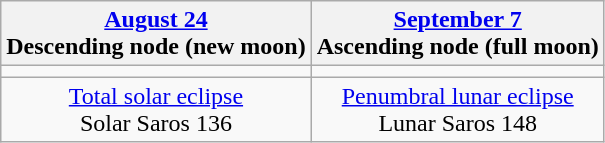<table class="wikitable">
<tr>
<th><a href='#'>August 24</a><br>Descending node (new moon)<br></th>
<th><a href='#'>September 7</a><br>Ascending node (full moon)<br></th>
</tr>
<tr>
<td></td>
<td></td>
</tr>
<tr align=center>
<td><a href='#'>Total solar eclipse</a><br>Solar Saros 136</td>
<td><a href='#'>Penumbral lunar eclipse</a><br>Lunar Saros 148</td>
</tr>
</table>
